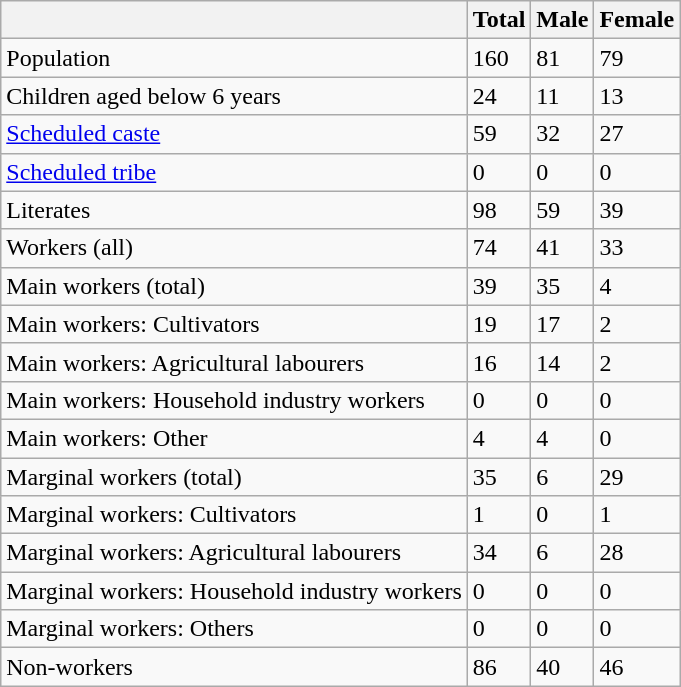<table class="wikitable sortable">
<tr>
<th></th>
<th>Total</th>
<th>Male</th>
<th>Female</th>
</tr>
<tr>
<td>Population</td>
<td>160</td>
<td>81</td>
<td>79</td>
</tr>
<tr>
<td>Children aged below 6 years</td>
<td>24</td>
<td>11</td>
<td>13</td>
</tr>
<tr>
<td><a href='#'>Scheduled caste</a></td>
<td>59</td>
<td>32</td>
<td>27</td>
</tr>
<tr>
<td><a href='#'>Scheduled tribe</a></td>
<td>0</td>
<td>0</td>
<td>0</td>
</tr>
<tr>
<td>Literates</td>
<td>98</td>
<td>59</td>
<td>39</td>
</tr>
<tr>
<td>Workers (all)</td>
<td>74</td>
<td>41</td>
<td>33</td>
</tr>
<tr>
<td>Main workers (total)</td>
<td>39</td>
<td>35</td>
<td>4</td>
</tr>
<tr>
<td>Main workers: Cultivators</td>
<td>19</td>
<td>17</td>
<td>2</td>
</tr>
<tr>
<td>Main workers: Agricultural labourers</td>
<td>16</td>
<td>14</td>
<td>2</td>
</tr>
<tr>
<td>Main workers: Household industry workers</td>
<td>0</td>
<td>0</td>
<td>0</td>
</tr>
<tr>
<td>Main workers: Other</td>
<td>4</td>
<td>4</td>
<td>0</td>
</tr>
<tr>
<td>Marginal workers (total)</td>
<td>35</td>
<td>6</td>
<td>29</td>
</tr>
<tr>
<td>Marginal workers: Cultivators</td>
<td>1</td>
<td>0</td>
<td>1</td>
</tr>
<tr>
<td>Marginal workers: Agricultural labourers</td>
<td>34</td>
<td>6</td>
<td>28</td>
</tr>
<tr>
<td>Marginal workers: Household industry workers</td>
<td>0</td>
<td>0</td>
<td>0</td>
</tr>
<tr>
<td>Marginal workers: Others</td>
<td>0</td>
<td>0</td>
<td>0</td>
</tr>
<tr>
<td>Non-workers</td>
<td>86</td>
<td>40</td>
<td>46</td>
</tr>
</table>
